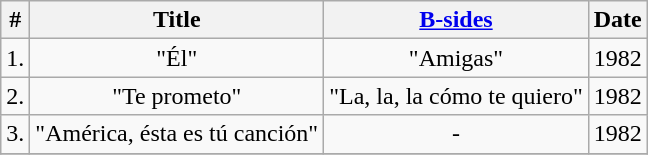<table class="wikitable">
<tr>
<th>#</th>
<th>Title</th>
<th><a href='#'>B-sides</a></th>
<th>Date</th>
</tr>
<tr>
<td>1.</td>
<td align="center">"Él"</td>
<td align="center">"Amigas"</td>
<td>1982</td>
</tr>
<tr>
<td>2.</td>
<td align="center">"Te prometo"</td>
<td align="center">"La, la, la cómo te quiero"</td>
<td>1982</td>
</tr>
<tr>
<td>3.</td>
<td align="center">"América, ésta es tú canción"</td>
<td align="center">-</td>
<td>1982</td>
</tr>
<tr>
</tr>
</table>
